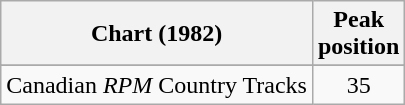<table class="wikitable sortable">
<tr>
<th align="left">Chart (1982)</th>
<th align="center">Peak<br>position</th>
</tr>
<tr>
</tr>
<tr>
<td align="left">Canadian <em>RPM</em> Country Tracks</td>
<td align="center">35</td>
</tr>
</table>
